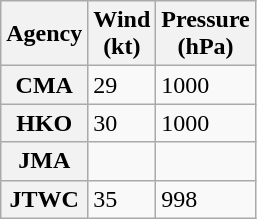<table class="wikitable floatleft">
<tr>
<th>Agency</th>
<th>Wind<br>(kt)</th>
<th>Pressure<br>(hPa)</th>
</tr>
<tr>
<th>CMA</th>
<td>29</td>
<td>1000</td>
</tr>
<tr>
<th>HKO</th>
<td>30</td>
<td>1000</td>
</tr>
<tr>
<th>JMA</th>
<td></td>
<td></td>
</tr>
<tr>
<th>JTWC</th>
<td>35</td>
<td>998</td>
</tr>
</table>
